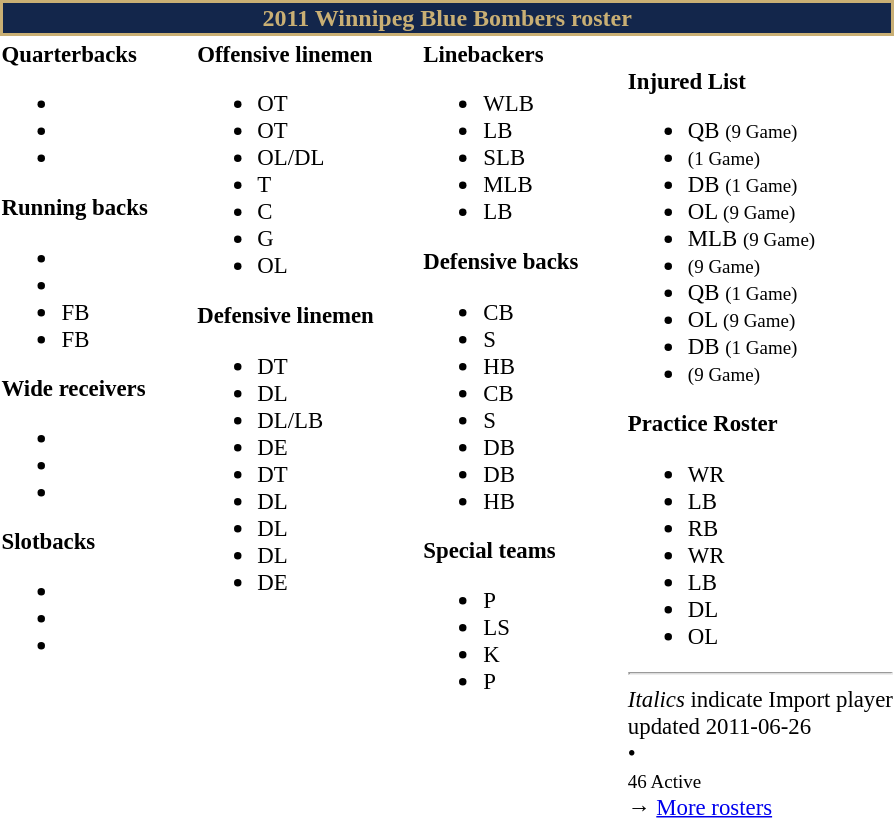<table class="toccolours" style="text-align: left;">
<tr>
<th colspan="7" style="text-align:center; background-color:#13264B; color: #C9AF74; border:2px solid #C9AF74;">2011 Winnipeg Blue Bombers roster</th>
</tr>
<tr>
<td style="font-size: 95%;" valign="top"><strong>Quarterbacks</strong><br><ul><li></li><li></li><li></li></ul><strong>Running backs</strong><ul><li></li><li></li><li> FB</li><li> FB</li></ul><strong>Wide receivers</strong><ul><li></li><li></li><li></li></ul><strong>Slotbacks</strong><ul><li></li><li></li><li></li></ul></td>
<td style="width: 25px;"></td>
<td style="font-size: 95%;" valign="top"><strong>Offensive linemen</strong><br><ul><li> OT</li><li> OT</li><li> OL/DL</li><li> T</li><li> C</li><li> G</li><li> OL</li></ul><strong>Defensive linemen</strong><ul><li> DT</li><li> DL</li><li> DL/LB</li><li> DE</li><li> DT</li><li> DL</li><li> DL</li><li> DL</li><li> DE</li></ul></td>
<td style="width: 25px;"></td>
<td style="font-size: 95%;" valign="top"><strong>Linebackers</strong><br><ul><li> WLB</li><li> LB</li><li> SLB</li><li> MLB</li><li> LB</li></ul><strong>Defensive backs</strong><ul><li> CB</li><li> S</li><li> HB</li><li> CB</li><li> S</li><li> DB</li><li> DB</li><li> HB</li></ul><strong>Special teams</strong><ul><li> P</li><li> LS</li><li> K</li><li> P</li></ul></td>
<td style="width: 25px;"></td>
<td style="font-size: 95%;" valign="top"><br><strong>Injured List</strong><ul><li> QB  <small>(9 Game)</small></li><li>  <small>(1 Game)</small></li><li> DB  <small>(1 Game)</small></li><li> OL  <small>(9 Game)</small></li><li> MLB  <small>(9 Game)</small></li><li>  <small>(9 Game)</small></li><li> QB  <small>(1 Game)</small></li><li> OL  <small>(9 Game)</small></li><li> DB  <small>(1 Game)</small></li><li>  <small>(9 Game)</small></li></ul><strong>Practice Roster</strong><ul><li> WR</li><li> LB</li><li> RB</li><li> WR</li><li> LB</li><li> DL</li><li> OL</li></ul><hr>
<em>Italics</em> indicate Import player<br>
<span></span> updated 2011-06-26<br>
<span></span> • <span></span><br>
<small>46 Active</small><br>→ <a href='#'>More rosters</a></td>
</tr>
<tr>
</tr>
</table>
